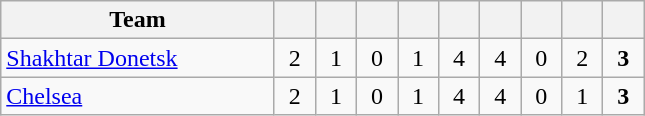<table class="wikitable" style="text-align: center;">
<tr>
<th width=175>Team</th>
<th width=20></th>
<th width=20></th>
<th width=20></th>
<th width=20></th>
<th width=20></th>
<th width=20></th>
<th width=20></th>
<th width=20></th>
<th width=20></th>
</tr>
<tr>
<td align=left> <a href='#'>Shakhtar Donetsk</a></td>
<td>2</td>
<td>1</td>
<td>0</td>
<td>1</td>
<td>4</td>
<td>4</td>
<td>0</td>
<td>2</td>
<td><strong>3</strong></td>
</tr>
<tr>
<td align=left> <a href='#'>Chelsea</a></td>
<td>2</td>
<td>1</td>
<td>0</td>
<td>1</td>
<td>4</td>
<td>4</td>
<td>0</td>
<td>1</td>
<td><strong>3</strong></td>
</tr>
</table>
